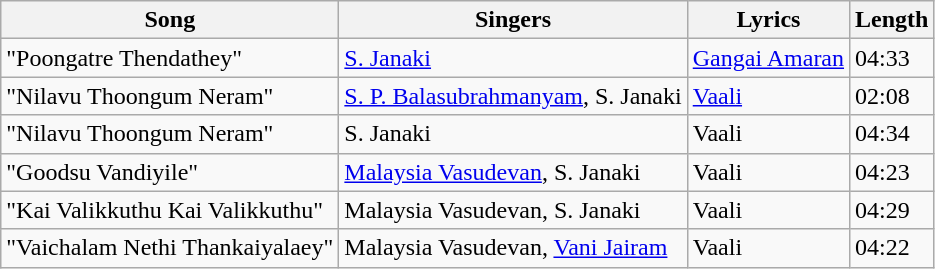<table class="wikitable">
<tr>
<th>Song</th>
<th>Singers</th>
<th>Lyrics</th>
<th>Length</th>
</tr>
<tr>
<td>"Poongatre Thendathey"</td>
<td><a href='#'>S. Janaki</a></td>
<td><a href='#'>Gangai Amaran</a></td>
<td>04:33</td>
</tr>
<tr>
<td>"Nilavu Thoongum Neram"</td>
<td><a href='#'>S. P. Balasubrahmanyam</a>, S. Janaki</td>
<td><a href='#'>Vaali</a></td>
<td>02:08</td>
</tr>
<tr>
<td>"Nilavu Thoongum Neram"</td>
<td>S. Janaki</td>
<td>Vaali</td>
<td>04:34</td>
</tr>
<tr>
<td>"Goodsu Vandiyile"</td>
<td><a href='#'>Malaysia Vasudevan</a>, S. Janaki</td>
<td>Vaali</td>
<td>04:23</td>
</tr>
<tr>
<td>"Kai Valikkuthu Kai Valikkuthu"</td>
<td>Malaysia Vasudevan, S. Janaki</td>
<td>Vaali</td>
<td>04:29</td>
</tr>
<tr>
<td>"Vaichalam Nethi Thankaiyalaey"</td>
<td>Malaysia Vasudevan, <a href='#'>Vani Jairam</a></td>
<td>Vaali</td>
<td>04:22</td>
</tr>
</table>
